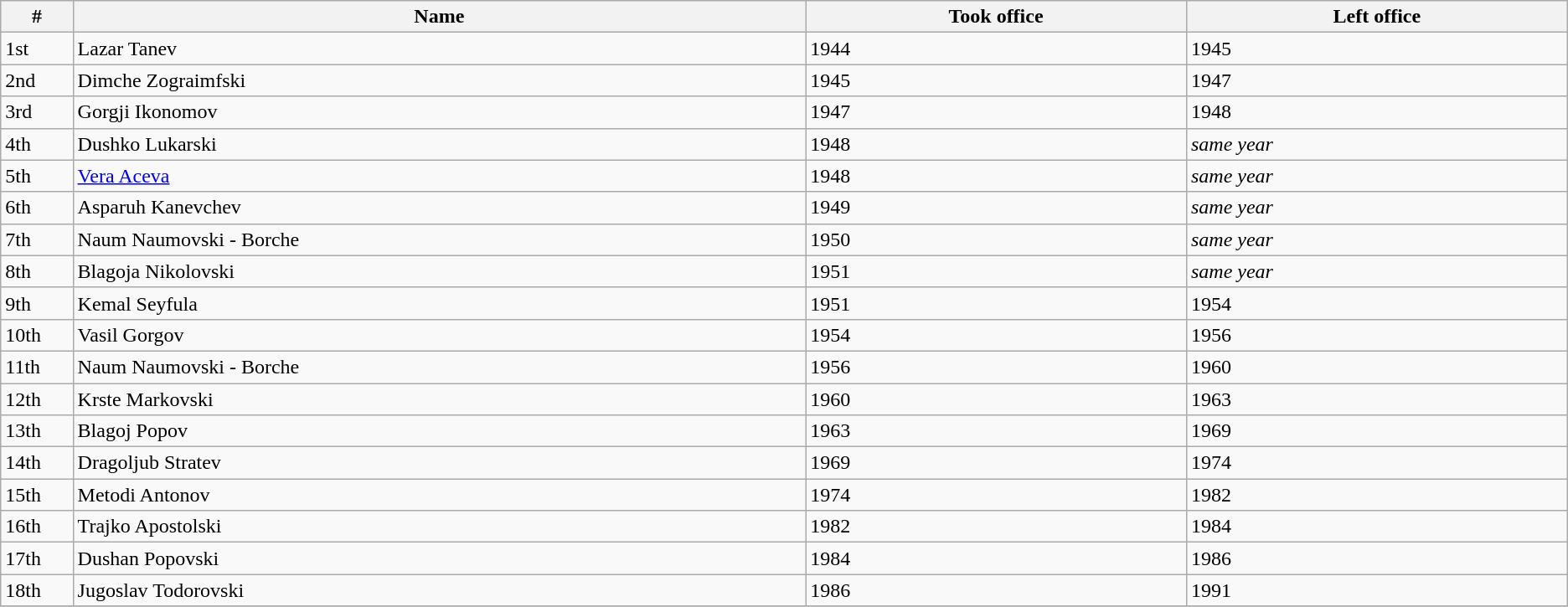<table class="wikitable">
<tr>
<th width="2%">#</th>
<th width="25%">Name</th>
<th width="13%">Took office</th>
<th width="13%">Left office</th>
</tr>
<tr>
<td>1st</td>
<td>Lazar Tanev</td>
<td>1944</td>
<td>1945</td>
</tr>
<tr>
<td>2nd</td>
<td>Dimche Zograimfski</td>
<td>1945</td>
<td>1947</td>
</tr>
<tr>
<td>3rd</td>
<td>Gorgji Ikonomov</td>
<td>1947</td>
<td>1948</td>
</tr>
<tr>
<td>4th</td>
<td>Dushko Lukarski</td>
<td>1948</td>
<td><em>same year</em></td>
</tr>
<tr>
<td>5th</td>
<td><a href='#'>Vera Aceva</a></td>
<td>1948</td>
<td><em>same year</em></td>
</tr>
<tr>
<td>6th</td>
<td>Asparuh Kanevchev</td>
<td>1949</td>
<td><em>same year</em></td>
</tr>
<tr>
<td>7th</td>
<td>Naum Naumovski - Borche</td>
<td>1950</td>
<td><em>same year</em></td>
</tr>
<tr>
<td>8th</td>
<td>Blagoja Nikolovski</td>
<td>1951</td>
<td><em>same year</em></td>
</tr>
<tr>
<td>9th</td>
<td>Kemal Seyfula</td>
<td>1951</td>
<td>1954</td>
</tr>
<tr>
<td>10th</td>
<td>Vasil Gorgov</td>
<td>1954</td>
<td>1956</td>
</tr>
<tr>
<td>11th</td>
<td>Naum Naumovski - Borche</td>
<td>1956</td>
<td>1960</td>
</tr>
<tr>
<td>12th</td>
<td>Krste Markovski</td>
<td>1960</td>
<td>1963</td>
</tr>
<tr>
<td>13th</td>
<td>Blagoj Popov</td>
<td>1963</td>
<td>1969</td>
</tr>
<tr>
<td>14th</td>
<td>Dragoljub Stratev</td>
<td>1969</td>
<td>1974</td>
</tr>
<tr>
<td>15th</td>
<td>Metodi Antonov</td>
<td>1974</td>
<td>1982</td>
</tr>
<tr>
<td>16th</td>
<td>Trajko Apostolski</td>
<td>1982</td>
<td>1984</td>
</tr>
<tr>
<td>17th</td>
<td>Dushan Popovski</td>
<td>1984</td>
<td>1986</td>
</tr>
<tr>
<td>18th</td>
<td>Jugoslav Todorovski</td>
<td>1986</td>
<td>1991</td>
</tr>
<tr>
</tr>
</table>
